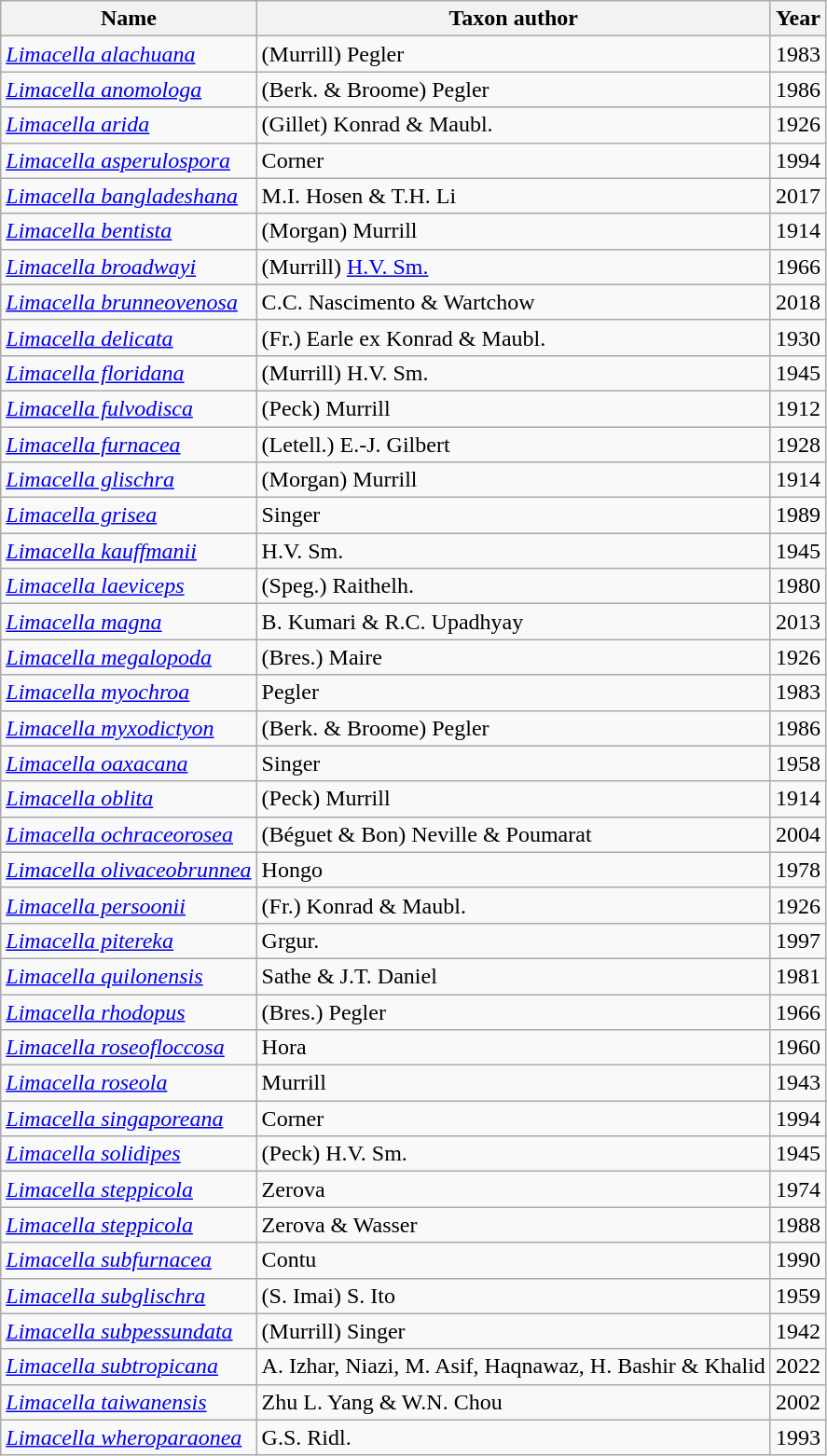<table class="wikitable sortable">
<tr>
<th>Name</th>
<th>Taxon author</th>
<th>Year</th>
</tr>
<tr>
<td><em><a href='#'>Limacella alachuana</a></em></td>
<td>(Murrill) Pegler</td>
<td>1983</td>
</tr>
<tr>
<td><em><a href='#'>Limacella anomologa</a></em></td>
<td>(Berk. & Broome) Pegler</td>
<td>1986</td>
</tr>
<tr>
<td><em><a href='#'>Limacella arida</a></em></td>
<td>(Gillet) Konrad & Maubl.</td>
<td>1926</td>
</tr>
<tr>
<td><em><a href='#'>Limacella asperulospora</a></em></td>
<td>Corner</td>
<td>1994</td>
</tr>
<tr>
<td><em><a href='#'>Limacella bangladeshana</a></em></td>
<td>M.I. Hosen & T.H. Li</td>
<td>2017</td>
</tr>
<tr>
<td><em><a href='#'>Limacella bentista</a></em></td>
<td>(Morgan) Murrill</td>
<td>1914</td>
</tr>
<tr>
<td><em><a href='#'>Limacella broadwayi</a></em></td>
<td>(Murrill) <a href='#'>H.V. Sm.</a></td>
<td>1966</td>
</tr>
<tr>
<td><em><a href='#'>Limacella brunneovenosa</a></em></td>
<td>C.C. Nascimento & Wartchow</td>
<td>2018</td>
</tr>
<tr>
<td><em><a href='#'>Limacella delicata</a></em></td>
<td>(Fr.) Earle ex Konrad & Maubl.</td>
<td>1930</td>
</tr>
<tr>
<td><em><a href='#'>Limacella floridana</a></em></td>
<td>(Murrill) H.V. Sm.</td>
<td>1945</td>
</tr>
<tr>
<td><em><a href='#'>Limacella fulvodisca</a></em></td>
<td>(Peck) Murrill</td>
<td>1912</td>
</tr>
<tr>
<td><em><a href='#'>Limacella furnacea</a></em></td>
<td>(Letell.) E.-J. Gilbert</td>
<td>1928</td>
</tr>
<tr>
<td><em><a href='#'>Limacella glischra</a></em></td>
<td>(Morgan) Murrill</td>
<td>1914</td>
</tr>
<tr>
<td><em><a href='#'>Limacella grisea</a></em></td>
<td>Singer</td>
<td>1989</td>
</tr>
<tr>
<td><em><a href='#'>Limacella kauffmanii</a></em></td>
<td>H.V. Sm.</td>
<td>1945</td>
</tr>
<tr>
<td><em><a href='#'>Limacella laeviceps</a></em></td>
<td>(Speg.) Raithelh.</td>
<td>1980</td>
</tr>
<tr>
<td><em><a href='#'>Limacella magna</a></em></td>
<td>B. Kumari & R.C. Upadhyay</td>
<td>2013</td>
</tr>
<tr>
<td><em><a href='#'>Limacella megalopoda</a></em></td>
<td>(Bres.) Maire</td>
<td>1926</td>
</tr>
<tr>
<td><em><a href='#'>Limacella myochroa</a></em></td>
<td>Pegler</td>
<td>1983</td>
</tr>
<tr>
<td><em><a href='#'>Limacella myxodictyon</a></em></td>
<td>(Berk. & Broome) Pegler</td>
<td>1986</td>
</tr>
<tr>
<td><em><a href='#'>Limacella oaxacana</a></em></td>
<td>Singer</td>
<td>1958</td>
</tr>
<tr>
<td><em><a href='#'>Limacella oblita</a></em></td>
<td>(Peck) Murrill</td>
<td>1914</td>
</tr>
<tr>
<td><em><a href='#'>Limacella ochraceorosea</a></em></td>
<td>(Béguet & Bon) Neville & Poumarat</td>
<td>2004</td>
</tr>
<tr>
<td><em><a href='#'>Limacella olivaceobrunnea</a></em></td>
<td>Hongo</td>
<td>1978</td>
</tr>
<tr>
<td><em><a href='#'>Limacella persoonii</a></em></td>
<td>(Fr.) Konrad & Maubl.</td>
<td>1926</td>
</tr>
<tr>
<td><em><a href='#'>Limacella pitereka</a></em></td>
<td>Grgur.</td>
<td>1997</td>
</tr>
<tr>
<td><em><a href='#'>Limacella quilonensis</a></em></td>
<td>Sathe & J.T. Daniel</td>
<td>1981</td>
</tr>
<tr>
<td><em><a href='#'>Limacella rhodopus</a></em></td>
<td>(Bres.) Pegler</td>
<td>1966</td>
</tr>
<tr>
<td><em><a href='#'>Limacella roseofloccosa</a></em></td>
<td>Hora</td>
<td>1960</td>
</tr>
<tr>
<td><em><a href='#'>Limacella roseola</a></em></td>
<td>Murrill</td>
<td>1943</td>
</tr>
<tr>
<td><em><a href='#'>Limacella singaporeana</a></em></td>
<td>Corner</td>
<td>1994</td>
</tr>
<tr>
<td><em><a href='#'>Limacella solidipes</a></em></td>
<td>(Peck) H.V. Sm.</td>
<td>1945</td>
</tr>
<tr>
<td><em><a href='#'>Limacella steppicola</a></em></td>
<td>Zerova</td>
<td>1974</td>
</tr>
<tr>
<td><em><a href='#'>Limacella steppicola</a></em></td>
<td>Zerova & Wasser</td>
<td>1988</td>
</tr>
<tr>
<td><em><a href='#'>Limacella subfurnacea</a></em></td>
<td>Contu</td>
<td>1990</td>
</tr>
<tr>
<td><em><a href='#'>Limacella subglischra</a></em></td>
<td>(S. Imai) S. Ito</td>
<td>1959</td>
</tr>
<tr>
<td><em><a href='#'>Limacella subpessundata</a></em></td>
<td>(Murrill) Singer</td>
<td>1942</td>
</tr>
<tr>
<td><em><a href='#'>Limacella subtropicana</a></em></td>
<td>A. Izhar, Niazi, M. Asif, Haqnawaz, H. Bashir & Khalid</td>
<td>2022</td>
</tr>
<tr>
<td><em><a href='#'>Limacella taiwanensis</a></em></td>
<td>Zhu L. Yang & W.N. Chou</td>
<td>2002</td>
</tr>
<tr>
<td><em><a href='#'>Limacella wheroparaonea</a></em></td>
<td>G.S. Ridl.</td>
<td>1993</td>
</tr>
</table>
